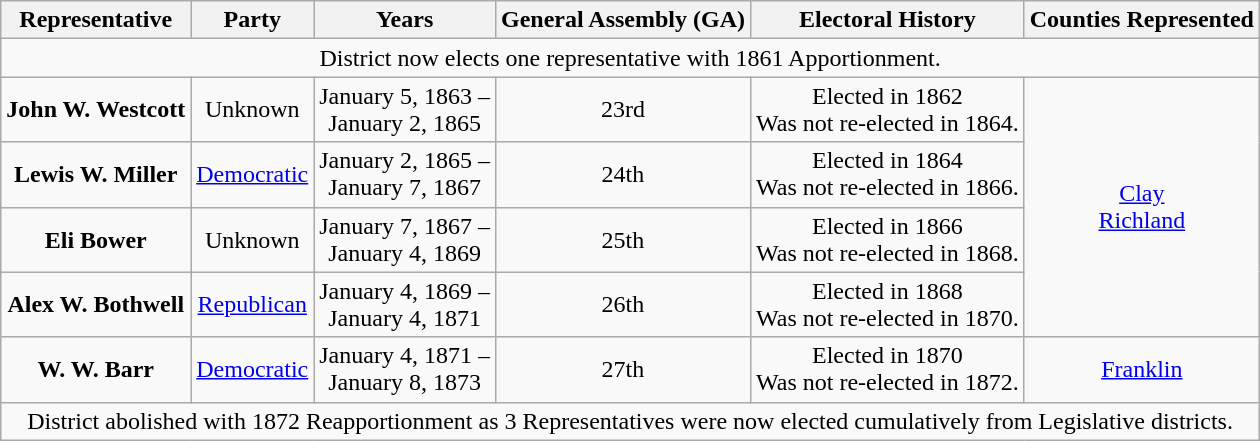<table class="wikitable" style="text-align:center">
<tr>
<th>Representative</th>
<th>Party</th>
<th>Years</th>
<th>General Assembly (GA)</th>
<th>Electoral History</th>
<th>Counties Represented</th>
</tr>
<tr>
<td colspan=6>District now elects one representative with 1861 Apportionment.</td>
</tr>
<tr>
<td><strong>John W. Westcott</strong></td>
<td>Unknown</td>
<td>January 5, 1863 –<br>January 2, 1865</td>
<td>23rd</td>
<td>Elected in 1862<br>Was not re-elected in 1864.</td>
<td rowspan=4><a href='#'>Clay</a><br><a href='#'>Richland</a></td>
</tr>
<tr>
<td><strong>Lewis W. Miller</strong></td>
<td><a href='#'>Democratic</a></td>
<td>January 2, 1865 –<br>January 7, 1867</td>
<td>24th</td>
<td>Elected in 1864<br>Was not re-elected in 1866.</td>
</tr>
<tr>
<td><strong>Eli Bower</strong></td>
<td>Unknown</td>
<td>January 7, 1867 –<br>January 4, 1869</td>
<td>25th</td>
<td>Elected in 1866<br>Was not re-elected in 1868.</td>
</tr>
<tr>
<td><strong>Alex W. Bothwell</strong></td>
<td><a href='#'>Republican</a></td>
<td>January 4, 1869 –<br>January 4, 1871</td>
<td>26th</td>
<td>Elected in 1868<br>Was not re-elected in 1870.</td>
</tr>
<tr>
<td><strong>W. W. Barr</strong></td>
<td><a href='#'>Democratic</a></td>
<td>January 4, 1871 –<br>January 8, 1873</td>
<td>27th</td>
<td>Elected in 1870<br>Was not re-elected in 1872.</td>
<td><a href='#'>Franklin</a></td>
</tr>
<tr>
<td colspan=6>District abolished with 1872 Reapportionment as 3 Representatives were now elected cumulatively from Legislative districts.</td>
</tr>
</table>
